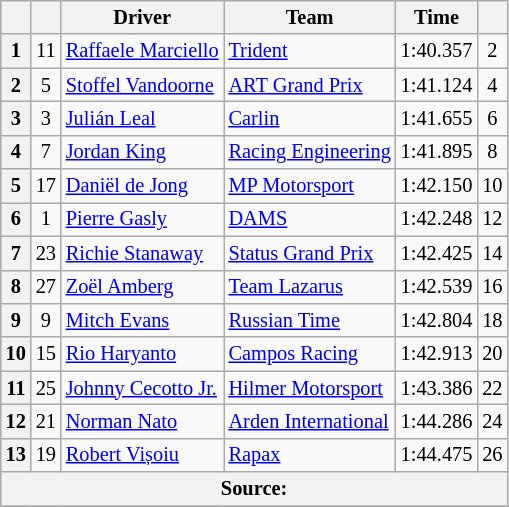<table class="wikitable sortable" style="font-size:85%">
<tr>
<th scope="col"></th>
<th scope="col"></th>
<th scope="col">Driver</th>
<th scope="col">Team</th>
<th scope="col">Time</th>
<th scope="col"></th>
</tr>
<tr>
<th scope="row">1</th>
<td align="center">11</td>
<td data-sort-value="MAR"> <a href='#'>Raffaele Marciello</a></td>
<td><a href='#'>Trident</a></td>
<td>1:40.357</td>
<td align="center">2</td>
</tr>
<tr>
<th scope="row">2</th>
<td align="center">5</td>
<td data-sort-value="VAN"> <a href='#'>Stoffel Vandoorne</a></td>
<td><a href='#'>ART Grand Prix</a></td>
<td>1:41.124</td>
<td align="center">4</td>
</tr>
<tr>
<th scope="row">3</th>
<td align="center">3</td>
<td data-sort-value="LEA"> <a href='#'>Julián Leal</a></td>
<td><a href='#'>Carlin</a></td>
<td>1:41.655</td>
<td align="center">6</td>
</tr>
<tr>
<th scope="row">4</th>
<td align="center">7</td>
<td data-sort-value="KIN"> <a href='#'>Jordan King</a></td>
<td><a href='#'>Racing Engineering</a></td>
<td>1:41.895</td>
<td align="center">8</td>
</tr>
<tr>
<th scope="row">5</th>
<td align="center">17</td>
<td data-sort-value="DEJ"> <a href='#'>Daniël de Jong</a></td>
<td><a href='#'>MP Motorsport</a></td>
<td>1:42.150</td>
<td align="center">10</td>
</tr>
<tr>
<th scope="row">6</th>
<td align="center">1</td>
<td data-sort-value="GAS"> <a href='#'>Pierre Gasly</a></td>
<td><a href='#'>DAMS</a></td>
<td>1:42.248</td>
<td align="center">12</td>
</tr>
<tr>
<th scope="row">7</th>
<td align="center">23</td>
<td data-sort-value="STA"> <a href='#'>Richie Stanaway</a></td>
<td><a href='#'>Status Grand Prix</a></td>
<td>1:42.425</td>
<td align="center">14</td>
</tr>
<tr>
<th scope="row">8</th>
<td align="center">27</td>
<td data-sort-value="AMB"> <a href='#'>Zoël Amberg</a></td>
<td><a href='#'>Team Lazarus</a></td>
<td>1:42.539</td>
<td align="center">16</td>
</tr>
<tr>
<th scope="row">9</th>
<td align="center">9</td>
<td data-sort-value="EVA"> <a href='#'>Mitch Evans</a></td>
<td><a href='#'>Russian Time</a></td>
<td>1:42.804</td>
<td align="center">18</td>
</tr>
<tr>
<th scope="row">10</th>
<td align="center">15</td>
<td data-sort-value="HAR"> <a href='#'>Rio Haryanto</a></td>
<td><a href='#'>Campos Racing</a></td>
<td>1:42.913</td>
<td align="center">20</td>
</tr>
<tr>
<th scope="row">11</th>
<td align="center">25</td>
<td data-sort-value="CEC"> <a href='#'>Johnny Cecotto Jr.</a></td>
<td><a href='#'>Hilmer Motorsport</a></td>
<td>1:43.386</td>
<td align="center">22</td>
</tr>
<tr>
<th scope="row">12</th>
<td align="center">21</td>
<td data-sort-value="NAT"> <a href='#'>Norman Nato</a></td>
<td><a href='#'>Arden International</a></td>
<td>1:44.286</td>
<td align="center">24</td>
</tr>
<tr>
<th scope="row">13</th>
<td align="center">19</td>
<td data-sort-value="VIS"> <a href='#'>Robert Vișoiu</a></td>
<td><a href='#'>Rapax</a></td>
<td>1:44.475</td>
<td align="center">26</td>
</tr>
<tr class="sortbottom">
<th colspan="6">Source:</th>
</tr>
<tr>
</tr>
</table>
